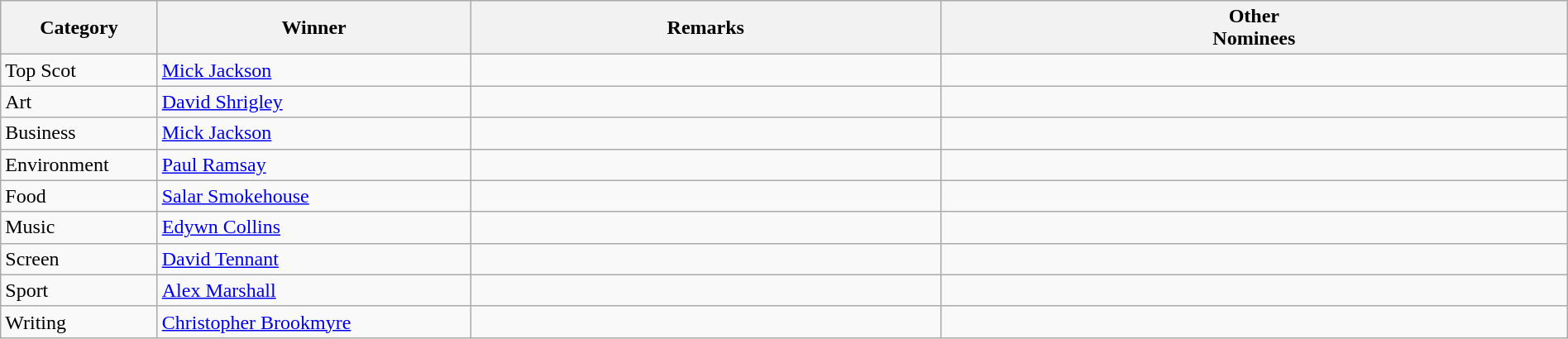<table class="wikitable sortable" style="width:100%; height:100px;">
<tr>
<th style="width:10%;">Category</th>
<th style="width:20%;">Winner</th>
<th style="width:30%;">Remarks</th>
<th style="width:40%;">Other<br>Nominees</th>
</tr>
<tr>
<td>Top Scot</td>
<td><a href='#'>Mick Jackson</a></td>
<td></td>
<td></td>
</tr>
<tr>
<td>Art</td>
<td><a href='#'>David Shrigley</a></td>
<td></td>
<td></td>
</tr>
<tr>
<td>Business</td>
<td><a href='#'>Mick Jackson</a></td>
<td></td>
<td></td>
</tr>
<tr>
<td>Environment</td>
<td><a href='#'>Paul Ramsay</a></td>
<td></td>
<td></td>
</tr>
<tr>
<td>Food</td>
<td><a href='#'>Salar Smokehouse</a></td>
<td></td>
<td></td>
</tr>
<tr>
<td>Music</td>
<td><a href='#'>Edywn Collins</a></td>
<td></td>
<td></td>
</tr>
<tr>
<td>Screen</td>
<td><a href='#'>David Tennant</a></td>
<td></td>
<td></td>
</tr>
<tr>
<td>Sport</td>
<td><a href='#'>Alex Marshall</a></td>
<td></td>
<td></td>
</tr>
<tr>
<td>Writing</td>
<td><a href='#'>Christopher Brookmyre</a></td>
<td></td>
<td></td>
</tr>
</table>
